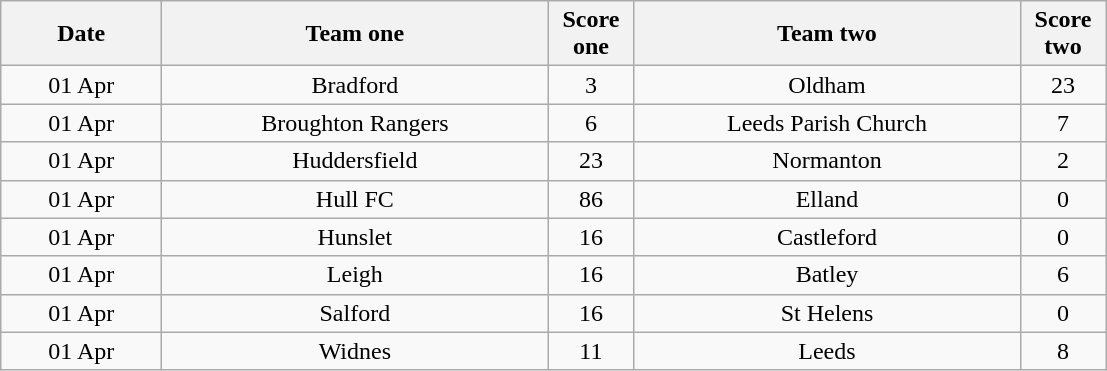<table class="wikitable" style="text-align: center">
<tr>
<th width=100>Date</th>
<th width=250>Team one</th>
<th width=50>Score one</th>
<th width=250>Team two</th>
<th width=50>Score two</th>
</tr>
<tr>
<td>01 Apr</td>
<td>Bradford</td>
<td>3</td>
<td>Oldham</td>
<td>23</td>
</tr>
<tr>
<td>01 Apr</td>
<td>Broughton Rangers</td>
<td>6</td>
<td>Leeds Parish Church</td>
<td>7</td>
</tr>
<tr>
<td>01 Apr</td>
<td>Huddersfield</td>
<td>23</td>
<td>Normanton</td>
<td>2</td>
</tr>
<tr>
<td>01 Apr</td>
<td>Hull FC</td>
<td>86</td>
<td>Elland</td>
<td>0</td>
</tr>
<tr>
<td>01 Apr</td>
<td>Hunslet</td>
<td>16</td>
<td>Castleford</td>
<td>0</td>
</tr>
<tr>
<td>01 Apr</td>
<td>Leigh</td>
<td>16</td>
<td>Batley</td>
<td>6</td>
</tr>
<tr>
<td>01 Apr</td>
<td>Salford</td>
<td>16</td>
<td>St Helens</td>
<td>0</td>
</tr>
<tr>
<td>01 Apr</td>
<td>Widnes</td>
<td>11</td>
<td>Leeds</td>
<td>8</td>
</tr>
</table>
